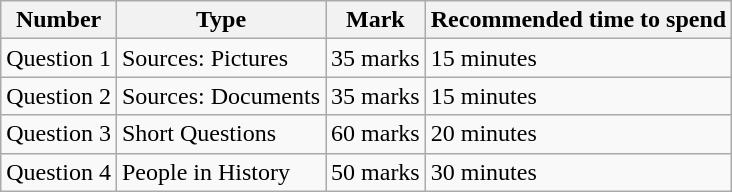<table class="wikitable">
<tr>
<th>Number</th>
<th>Type</th>
<th>Mark</th>
<th>Recommended time to spend</th>
</tr>
<tr>
<td>Question 1</td>
<td>Sources: Pictures</td>
<td>35 marks</td>
<td>15 minutes</td>
</tr>
<tr>
<td>Question 2</td>
<td>Sources: Documents</td>
<td>35 marks</td>
<td>15 minutes</td>
</tr>
<tr>
<td>Question 3</td>
<td>Short Questions</td>
<td>60 marks</td>
<td>20 minutes</td>
</tr>
<tr>
<td>Question 4</td>
<td>People in History</td>
<td>50 marks</td>
<td>30 minutes</td>
</tr>
</table>
